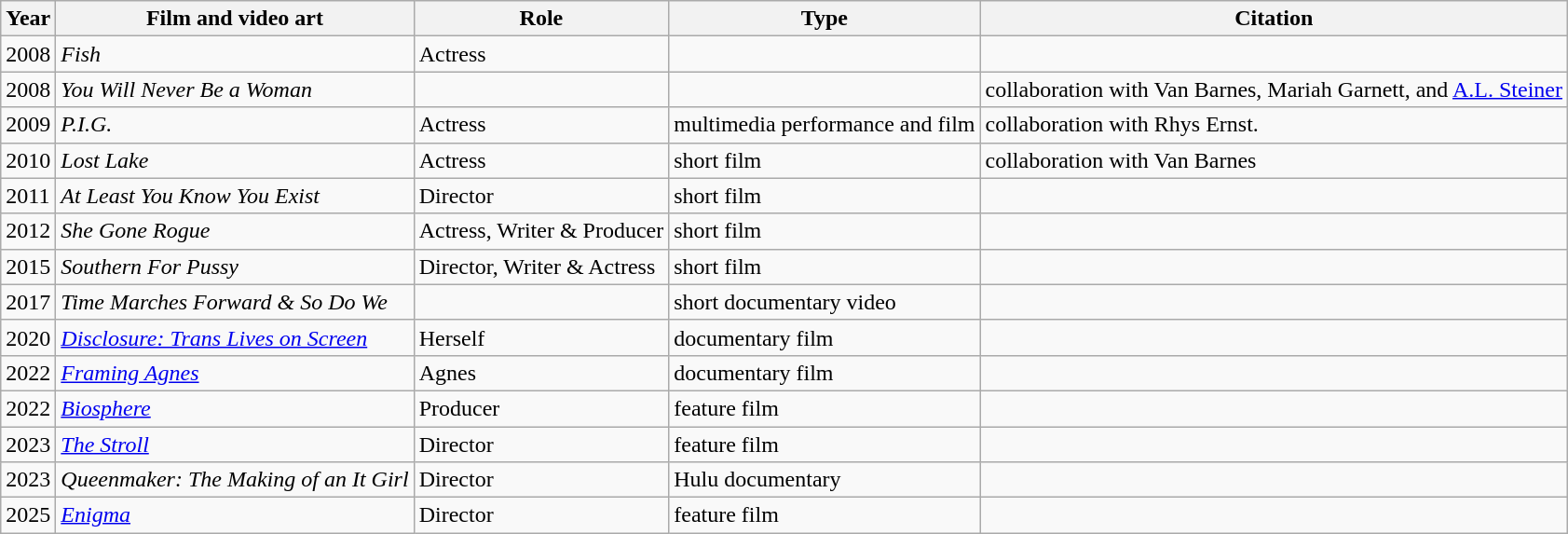<table class="wikitable sortable">
<tr>
<th>Year</th>
<th>Film and video art</th>
<th>Role</th>
<th>Type</th>
<th>Citation</th>
</tr>
<tr>
<td>2008</td>
<td><em>Fish</em></td>
<td>Actress</td>
<td></td>
<td></td>
</tr>
<tr>
<td>2008</td>
<td><em>You Will Never Be a Woman</em></td>
<td></td>
<td></td>
<td>collaboration with Van Barnes, Mariah Garnett, and <a href='#'>A.L. Steiner</a></td>
</tr>
<tr>
<td>2009</td>
<td><em>P.I.G.</em></td>
<td>Actress</td>
<td>multimedia performance and film</td>
<td>collaboration with Rhys Ernst.</td>
</tr>
<tr>
<td>2010</td>
<td><em>Lost Lake</em></td>
<td>Actress</td>
<td>short film</td>
<td>collaboration with Van Barnes</td>
</tr>
<tr>
<td>2011</td>
<td><em>At Least You Know You Exist</em></td>
<td>Director</td>
<td>short film</td>
<td></td>
</tr>
<tr>
<td>2012</td>
<td><em>She Gone Rogue</em></td>
<td>Actress, Writer & Producer</td>
<td>short film</td>
<td></td>
</tr>
<tr>
<td>2015</td>
<td><em>Southern For Pussy</em></td>
<td>Director, Writer & Actress</td>
<td>short film</td>
<td></td>
</tr>
<tr>
<td>2017</td>
<td><em>Time Marches Forward & So Do We</em></td>
<td></td>
<td>short documentary video</td>
<td></td>
</tr>
<tr>
<td>2020</td>
<td><em><a href='#'>Disclosure: Trans Lives on Screen</a></em></td>
<td>Herself</td>
<td>documentary film</td>
<td></td>
</tr>
<tr>
<td>2022</td>
<td><em><a href='#'>Framing Agnes</a></em></td>
<td>Agnes</td>
<td>documentary film</td>
</tr>
<tr>
<td>2022</td>
<td><em><a href='#'>Biosphere</a></em></td>
<td>Producer</td>
<td>feature film</td>
<td></td>
</tr>
<tr>
<td>2023</td>
<td><em><a href='#'>The Stroll</a></em></td>
<td>Director</td>
<td>feature film</td>
<td></td>
</tr>
<tr>
<td>2023</td>
<td><em>Queenmaker: The Making of an It Girl</em></td>
<td>Director</td>
<td>Hulu documentary</td>
<td></td>
</tr>
<tr>
<td>2025</td>
<td><em><a href='#'>Enigma</a></em></td>
<td>Director</td>
<td>feature film</td>
<td></td>
</tr>
</table>
